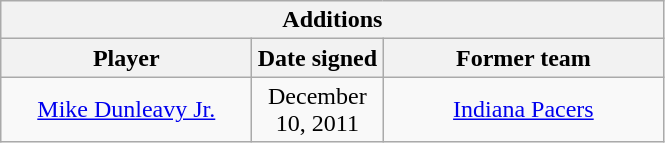<table class="wikitable" style="text-align:center">
<tr>
<th colspan=3>Additions</th>
</tr>
<tr>
<th style="width:160px">Player</th>
<th style="width:80px">Date signed</th>
<th style="width:180px">Former team</th>
</tr>
<tr>
<td><a href='#'>Mike Dunleavy Jr.</a></td>
<td>December 10, 2011</td>
<td><a href='#'>Indiana Pacers</a></td>
</tr>
</table>
